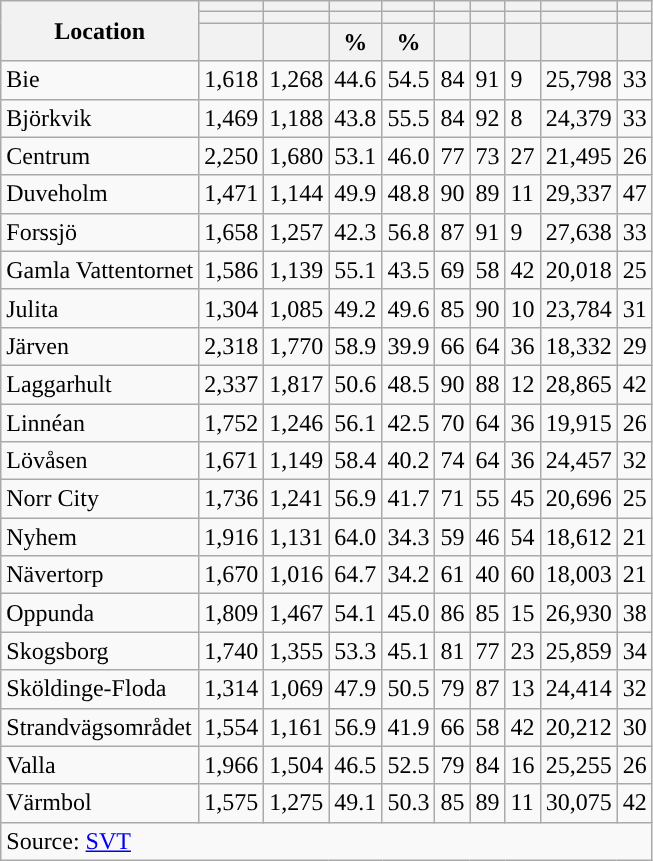<table role="presentation" class="wikitable sortable mw-collapsible">
<tr>
<th rowspan="3">Location</th>
<th></th>
<th></th>
<th></th>
<th></th>
<th></th>
<th></th>
<th></th>
<th></th>
<th></th>
</tr>
<tr>
<th></th>
<th></th>
<th style="background:"></th>
<th style="background:"></th>
<th></th>
<th></th>
<th></th>
<th></th>
<th></th>
</tr>
<tr>
<th data-sort-type="number"></th>
<th data-sort-type="number"></th>
<th data-sort-type="number">%</th>
<th data-sort-type="number">%</th>
<th data-sort-type="number"></th>
<th data-sort-type="number"></th>
<th data-sort-type="number"></th>
<th data-sort-type="number"></th>
<th data-sort-type="number"></th>
</tr>
<tr>
<td align="left">Bie</td>
<td>1,618</td>
<td>1,268</td>
<td>44.6</td>
<td>54.5</td>
<td>84</td>
<td>91</td>
<td>9</td>
<td>25,798</td>
<td>33</td>
</tr>
<tr>
<td align="left">Björkvik</td>
<td>1,469</td>
<td>1,188</td>
<td>43.8</td>
<td>55.5</td>
<td>84</td>
<td>92</td>
<td>8</td>
<td>24,379</td>
<td>33</td>
</tr>
<tr>
<td align="left">Centrum</td>
<td>2,250</td>
<td>1,680</td>
<td>53.1</td>
<td>46.0</td>
<td>77</td>
<td>73</td>
<td>27</td>
<td>21,495</td>
<td>26</td>
</tr>
<tr>
<td align="left">Duveholm</td>
<td>1,471</td>
<td>1,144</td>
<td>49.9</td>
<td>48.8</td>
<td>90</td>
<td>89</td>
<td>11</td>
<td>29,337</td>
<td>47</td>
</tr>
<tr>
<td align="left">Forssjö</td>
<td>1,658</td>
<td>1,257</td>
<td>42.3</td>
<td>56.8</td>
<td>87</td>
<td>91</td>
<td>9</td>
<td>27,638</td>
<td>33</td>
</tr>
<tr>
<td align="left">Gamla Vattentornet</td>
<td>1,586</td>
<td>1,139</td>
<td>55.1</td>
<td>43.5</td>
<td>69</td>
<td>58</td>
<td>42</td>
<td>20,018</td>
<td>25</td>
</tr>
<tr>
<td align="left">Julita</td>
<td>1,304</td>
<td>1,085</td>
<td>49.2</td>
<td>49.6</td>
<td>85</td>
<td>90</td>
<td>10</td>
<td>23,784</td>
<td>31</td>
</tr>
<tr>
<td align="left">Järven</td>
<td>2,318</td>
<td>1,770</td>
<td>58.9</td>
<td>39.9</td>
<td>66</td>
<td>64</td>
<td>36</td>
<td>18,332</td>
<td>29</td>
</tr>
<tr>
<td align="left">Laggarhult</td>
<td>2,337</td>
<td>1,817</td>
<td>50.6</td>
<td>48.5</td>
<td>90</td>
<td>88</td>
<td>12</td>
<td>28,865</td>
<td>42</td>
</tr>
<tr>
<td align="left">Linnéan</td>
<td>1,752</td>
<td>1,246</td>
<td>56.1</td>
<td>42.5</td>
<td>70</td>
<td>64</td>
<td>36</td>
<td>19,915</td>
<td>26</td>
</tr>
<tr>
<td align="left">Lövåsen</td>
<td>1,671</td>
<td>1,149</td>
<td>58.4</td>
<td>40.2</td>
<td>74</td>
<td>64</td>
<td>36</td>
<td>24,457</td>
<td>32</td>
</tr>
<tr>
<td align="left">Norr City</td>
<td>1,736</td>
<td>1,241</td>
<td>56.9</td>
<td>41.7</td>
<td>71</td>
<td>55</td>
<td>45</td>
<td>20,696</td>
<td>25</td>
</tr>
<tr>
<td align="left">Nyhem</td>
<td>1,916</td>
<td>1,131</td>
<td>64.0</td>
<td>34.3</td>
<td>59</td>
<td>46</td>
<td>54</td>
<td>18,612</td>
<td>21</td>
</tr>
<tr>
<td align="left">Nävertorp</td>
<td>1,670</td>
<td>1,016</td>
<td>64.7</td>
<td>34.2</td>
<td>61</td>
<td>40</td>
<td>60</td>
<td>18,003</td>
<td>21</td>
</tr>
<tr>
<td align="left">Oppunda</td>
<td>1,809</td>
<td>1,467</td>
<td>54.1</td>
<td>45.0</td>
<td>86</td>
<td>85</td>
<td>15</td>
<td>26,930</td>
<td>38</td>
</tr>
<tr>
<td align="left">Skogsborg</td>
<td>1,740</td>
<td>1,355</td>
<td>53.3</td>
<td>45.1</td>
<td>81</td>
<td>77</td>
<td>23</td>
<td>25,859</td>
<td>34</td>
</tr>
<tr>
<td align="left">Sköldinge-Floda</td>
<td>1,314</td>
<td>1,069</td>
<td>47.9</td>
<td>50.5</td>
<td>79</td>
<td>87</td>
<td>13</td>
<td>24,414</td>
<td>32</td>
</tr>
<tr>
<td align="left">Strandvägsområdet</td>
<td>1,554</td>
<td>1,161</td>
<td>56.9</td>
<td>41.9</td>
<td>66</td>
<td>58</td>
<td>42</td>
<td>20,212</td>
<td>30</td>
</tr>
<tr>
<td align="left">Valla</td>
<td>1,966</td>
<td>1,504</td>
<td>46.5</td>
<td>52.5</td>
<td>79</td>
<td>84</td>
<td>16</td>
<td>25,255</td>
<td>26</td>
</tr>
<tr>
<td align="left">Värmbol</td>
<td>1,575</td>
<td>1,275</td>
<td>49.1</td>
<td>50.3</td>
<td>85</td>
<td>89</td>
<td>11</td>
<td>30,075</td>
<td>42</td>
</tr>
<tr>
<td colspan="10" align="left">Source: <a href='#'>SVT</a></td>
</tr>
</table>
